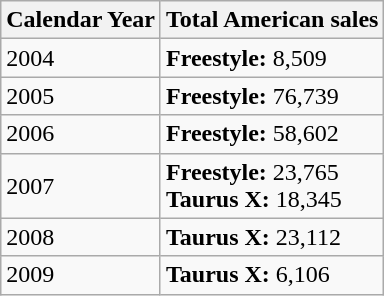<table class="wikitable">
<tr>
<th>Calendar Year</th>
<th>Total American sales</th>
</tr>
<tr>
<td>2004</td>
<td><strong>Freestyle:</strong> 8,509</td>
</tr>
<tr>
<td>2005</td>
<td><strong>Freestyle:</strong> 76,739</td>
</tr>
<tr>
<td>2006</td>
<td><strong>Freestyle:</strong> 58,602</td>
</tr>
<tr>
<td>2007</td>
<td><strong>Freestyle:</strong> 23,765<br><strong>Taurus X:</strong> 18,345</td>
</tr>
<tr>
<td>2008</td>
<td><strong>Taurus X:</strong> 23,112</td>
</tr>
<tr>
<td>2009</td>
<td><strong>Taurus X:</strong> 6,106</td>
</tr>
</table>
